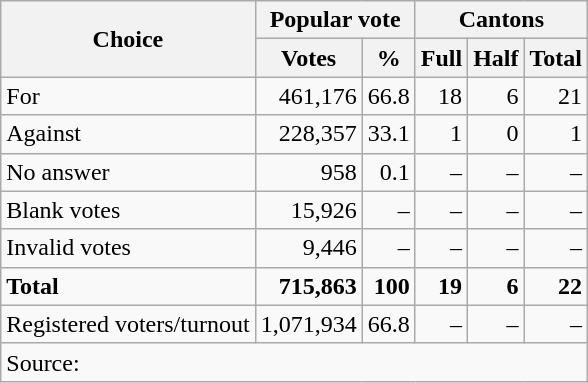<table class=wikitable style=text-align:right>
<tr>
<th rowspan=2>Choice</th>
<th colspan=2>Popular vote</th>
<th colspan=3>Cantons</th>
</tr>
<tr>
<th>Votes</th>
<th>%</th>
<th>Full</th>
<th>Half</th>
<th>Total</th>
</tr>
<tr>
<td align=left>For</td>
<td>461,176</td>
<td>66.8</td>
<td>18</td>
<td>6</td>
<td>21</td>
</tr>
<tr>
<td align=left>Against</td>
<td>228,357</td>
<td>33.1</td>
<td>1</td>
<td>0</td>
<td>1</td>
</tr>
<tr>
<td align=left>No answer</td>
<td>958</td>
<td>0.1</td>
<td>–</td>
<td>–</td>
<td>–</td>
</tr>
<tr>
<td align=left>Blank votes</td>
<td>15,926</td>
<td>–</td>
<td>–</td>
<td>–</td>
<td>–</td>
</tr>
<tr>
<td align=left>Invalid votes</td>
<td>9,446</td>
<td>–</td>
<td>–</td>
<td>–</td>
<td>–</td>
</tr>
<tr>
<td align=left><strong>Total</strong></td>
<td><strong>715,863</strong></td>
<td><strong>100</strong></td>
<td><strong>19</strong></td>
<td><strong>6</strong></td>
<td><strong>22</strong></td>
</tr>
<tr>
<td align=left>Registered voters/turnout</td>
<td>1,071,934</td>
<td>66.8</td>
<td>–</td>
<td>–</td>
<td>–</td>
</tr>
<tr>
<td align=left colspan=6>Source: </td>
</tr>
</table>
